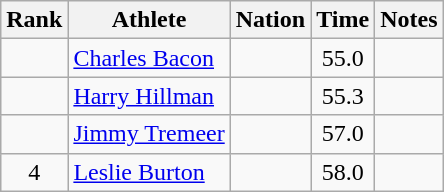<table class="wikitable sortable" style="text-align:center">
<tr>
<th>Rank</th>
<th>Athlete</th>
<th>Nation</th>
<th>Time</th>
<th>Notes</th>
</tr>
<tr>
<td></td>
<td align=left><a href='#'>Charles Bacon</a></td>
<td align=left></td>
<td>55.0</td>
<td></td>
</tr>
<tr>
<td></td>
<td align=left><a href='#'>Harry Hillman</a></td>
<td align=left></td>
<td>55.3</td>
<td></td>
</tr>
<tr>
<td></td>
<td align=left><a href='#'>Jimmy Tremeer</a></td>
<td align=left></td>
<td>57.0</td>
<td></td>
</tr>
<tr>
<td>4</td>
<td align=left><a href='#'>Leslie Burton</a></td>
<td align=left></td>
<td>58.0</td>
<td></td>
</tr>
</table>
